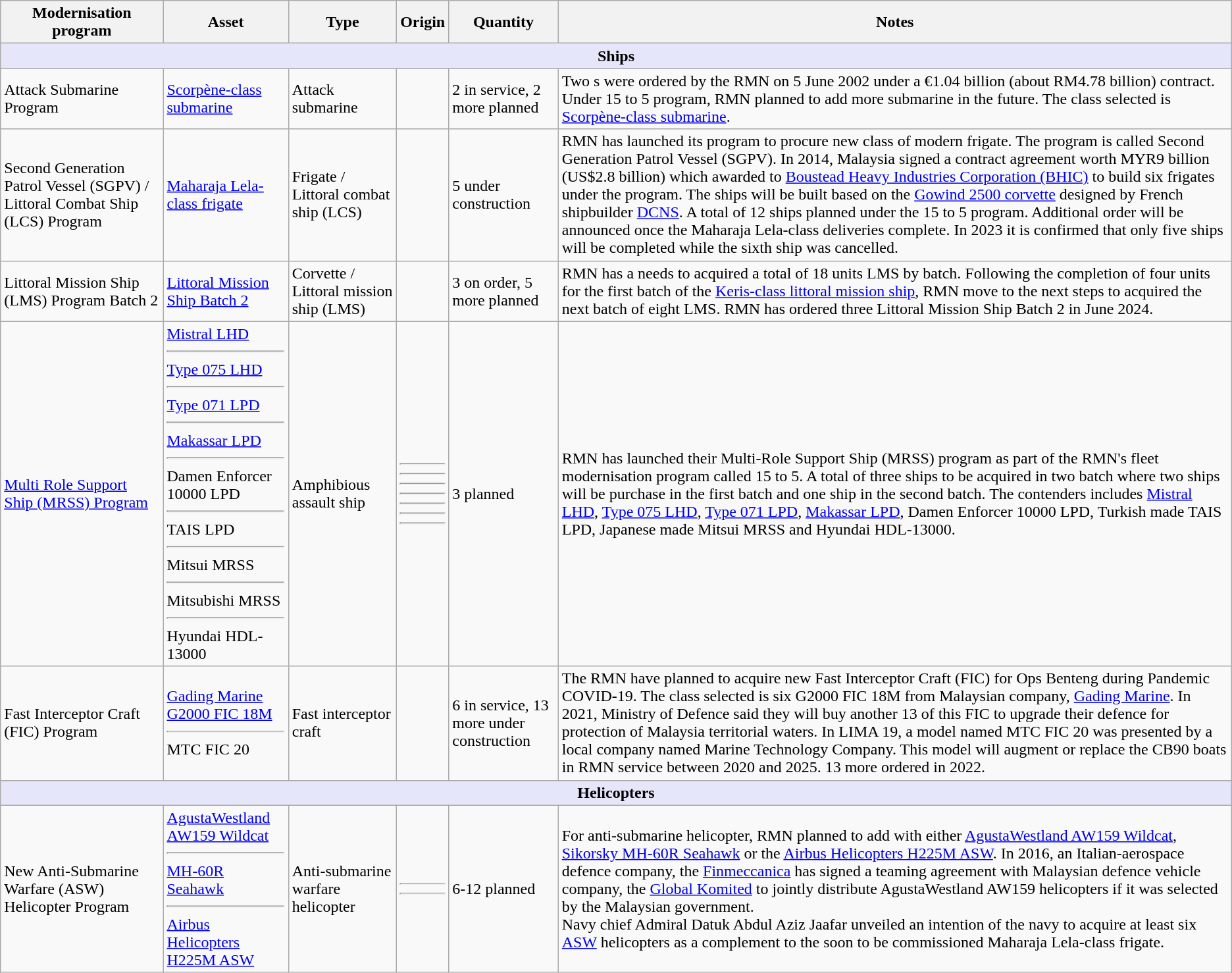<table class="wikitable">
<tr>
<th>Modernisation program</th>
<th>Asset</th>
<th>Type</th>
<th>Origin</th>
<th>Quantity</th>
<th>Notes</th>
</tr>
<tr>
<th colspan="6" style="background: lavender;">Ships</th>
</tr>
<tr>
<td>Attack Submarine Program</td>
<td><a href='#'>Scorpène-class submarine</a></td>
<td>Attack submarine</td>
<td></td>
<td>2 in service, 2 more planned</td>
<td>Two s were ordered by the RMN on 5 June 2002 under a €1.04 billion (about RM4.78 billion) contract. Under 15 to 5 program, RMN planned to add more submarine in the future. The class selected is <a href='#'>Scorpène-class submarine</a>.</td>
</tr>
<tr>
<td>Second Generation Patrol Vessel (SGPV) / Littoral Combat Ship (LCS) Program</td>
<td><a href='#'>Maharaja Lela-class frigate</a></td>
<td>Frigate / Littoral combat ship (LCS)</td>
<td> <br> </td>
<td>5 under construction</td>
<td>RMN has launched its program to procure new class of modern frigate. The program is called Second Generation Patrol Vessel (SGPV). In 2014, Malaysia signed a contract agreement worth MYR9 billion (US$2.8 billion) which awarded to <a href='#'>Boustead Heavy Industries Corporation (BHIC)</a> to build six frigates under the program. The ships will be built based on the <a href='#'>Gowind 2500 corvette</a> designed by French shipbuilder <a href='#'>DCNS</a>. A total of 12 ships planned under the 15 to 5 program. Additional order will be announced once the Maharaja Lela-class deliveries complete. In 2023 it is confirmed that only five ships will be completed while the sixth ship was cancelled.</td>
</tr>
<tr>
<td>Littoral Mission Ship (LMS) Program Batch 2</td>
<td><a href='#'>Littoral Mission Ship Batch 2</a></td>
<td>Corvette / Littoral mission ship (LMS)</td>
<td></td>
<td>3 on order, 5 more planned</td>
<td>RMN has a needs to acquired a total of 18 units LMS by batch. Following the completion of four units for the first batch of the <a href='#'>Keris-class littoral mission ship</a>, RMN move to the next steps to acquired the next batch of eight LMS. RMN has ordered three Littoral Mission Ship Batch 2 in June 2024.</td>
</tr>
<tr>
<td><a href='#'>Multi Role Support Ship (MRSS) Program</a></td>
<td><a href='#'>Mistral LHD</a><hr><a href='#'>Type 075 LHD</a><hr><a href='#'>Type 071 LPD</a><hr><a href='#'>Makassar LPD</a><hr>Damen Enforcer 10000 LPD<hr>TAIS LPD<hr>Mitsui MRSS<hr>Mitsubishi MRSS<hr>Hyundai HDL-13000</td>
<td>Amphibious assault ship</td>
<td><hr><hr><hr><hr><hr><hr><hr></td>
<td>3 planned</td>
<td>RMN has launched their Multi-Role Support Ship (MRSS) program as part of the RMN's fleet modernisation program called 15 to 5. A total of three ships to be acquired in two batch where two ships will be purchase in the first batch and one ship in the second batch. The contenders includes <a href='#'>Mistral LHD</a>, <a href='#'>Type 075 LHD</a>, <a href='#'>Type 071 LPD</a>, <a href='#'>Makassar LPD</a>, Damen Enforcer 10000 LPD, Turkish made TAIS LPD, Japanese made Mitsui MRSS and Hyundai HDL-13000.</td>
</tr>
<tr>
<td>Fast Interceptor Craft (FIC) Program</td>
<td><a href='#'>Gading Marine G2000 FIC 18M</a> <hr> MTC FIC 20</td>
<td>Fast interceptor craft</td>
<td></td>
<td>6 in service, 13 more under construction</td>
<td>The RMN have planned to acquire new Fast Interceptor Craft (FIC) for Ops Benteng during Pandemic COVID-19. The class selected is six G2000 FIC 18M from Malaysian company, <a href='#'>Gading Marine</a>. In 2021, Ministry of Defence said they will buy another 13 of this FIC to upgrade their defence for protection of Malaysia territorial waters. In LIMA 19, a model named MTC FIC 20 was presented by a local company named Marine Technology Company. This model will augment or replace the CB90 boats in RMN service between 2020 and 2025. 13 more ordered in 2022.</td>
</tr>
<tr>
<th colspan="7" style="background: lavender;">Helicopters</th>
</tr>
<tr>
<td>New Anti-Submarine Warfare (ASW) Helicopter Program</td>
<td><a href='#'>AgustaWestland AW159 Wildcat</a><hr><a href='#'>MH-60R Seahawk</a><hr><a href='#'>Airbus Helicopters H225M ASW</a></td>
<td>Anti-submarine warfare helicopter</td>
<td><hr><hr></td>
<td>6-12 planned</td>
<td>For anti-submarine helicopter, RMN planned to add with either <a href='#'>AgustaWestland AW159 Wildcat</a>, <a href='#'>Sikorsky MH-60R Seahawk</a> or the <a href='#'>Airbus Helicopters H225M ASW</a>. In 2016, an Italian-aerospace defence company, the <a href='#'>Finmeccanica</a> has signed a teaming agreement with Malaysian defence vehicle company, the <a href='#'>Global Komited</a> to jointly distribute AgustaWestland AW159 helicopters if it was selected by the Malaysian government.<br>Navy chief Admiral Datuk Abdul Aziz Jaafar unveiled an intention of the navy to acquire at least six <a href='#'>ASW</a> helicopters as a complement to the soon to be commissioned Maharaja Lela-class frigate.</td>
</tr>
</table>
